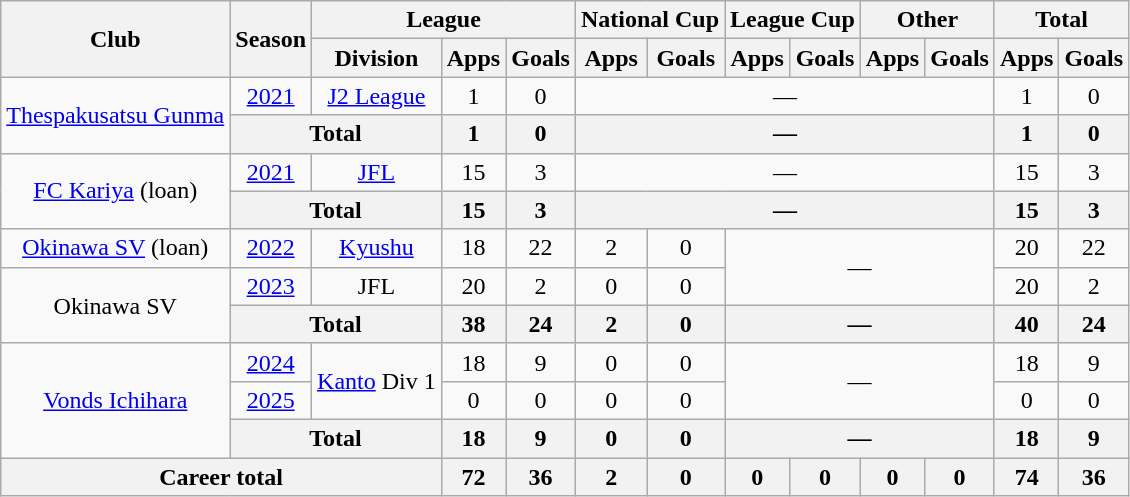<table class="wikitable" style="text-align: center">
<tr>
<th rowspan="2">Club</th>
<th rowspan="2">Season</th>
<th colspan="3">League</th>
<th colspan="2">National Cup</th>
<th colspan="2">League Cup</th>
<th colspan="2">Other</th>
<th colspan="2">Total</th>
</tr>
<tr>
<th>Division</th>
<th>Apps</th>
<th>Goals</th>
<th>Apps</th>
<th>Goals</th>
<th>Apps</th>
<th>Goals</th>
<th>Apps</th>
<th>Goals</th>
<th>Apps</th>
<th>Goals</th>
</tr>
<tr>
<td rowspan="2"><a href='#'>Thespakusatsu Gunma</a></td>
<td><a href='#'>2021</a></td>
<td><a href='#'>J2 League</a></td>
<td>1</td>
<td>0</td>
<td colspan="6">—</td>
<td>1</td>
<td>0</td>
</tr>
<tr>
<th colspan=2>Total</th>
<th>1</th>
<th>0</th>
<th colspan="6">—</th>
<th>1</th>
<th>0</th>
</tr>
<tr>
<td rowspan="2"><a href='#'>FC Kariya</a> (loan)</td>
<td><a href='#'>2021</a></td>
<td><a href='#'>JFL</a></td>
<td>15</td>
<td>3</td>
<td colspan="6">—</td>
<td>15</td>
<td>3</td>
</tr>
<tr>
<th colspan=2>Total</th>
<th>15</th>
<th>3</th>
<th colspan="6">—</th>
<th>15</th>
<th>3</th>
</tr>
<tr>
<td><a href='#'>Okinawa SV</a> (loan)</td>
<td><a href='#'>2022</a></td>
<td><a href='#'>Kyushu</a></td>
<td>18</td>
<td>22</td>
<td>2</td>
<td>0</td>
<td rowspan="2" colspan="4">—</td>
<td>20</td>
<td>22</td>
</tr>
<tr>
<td rowspan="2">Okinawa SV</td>
<td><a href='#'>2023</a></td>
<td>JFL</td>
<td>20</td>
<td>2</td>
<td>0</td>
<td>0</td>
<td>20</td>
<td>2</td>
</tr>
<tr>
<th colspan=2>Total</th>
<th>38</th>
<th>24</th>
<th>2</th>
<th>0</th>
<th colspan="4">—</th>
<th>40</th>
<th>24</th>
</tr>
<tr>
<td rowspan="3"><a href='#'>Vonds Ichihara</a></td>
<td><a href='#'>2024</a></td>
<td rowspan="2"><a href='#'>Kanto</a> Div 1</td>
<td>18</td>
<td>9</td>
<td>0</td>
<td>0</td>
<td rowspan="2" colspan="4">—</td>
<td>18</td>
<td>9</td>
</tr>
<tr>
<td><a href='#'>2025</a></td>
<td>0</td>
<td>0</td>
<td>0</td>
<td>0</td>
<td>0</td>
<td>0</td>
</tr>
<tr>
<th colspan=2>Total</th>
<th>18</th>
<th>9</th>
<th>0</th>
<th>0</th>
<th colspan="4">—</th>
<th>18</th>
<th>9</th>
</tr>
<tr>
<th colspan=3>Career total</th>
<th>72</th>
<th>36</th>
<th>2</th>
<th>0</th>
<th>0</th>
<th>0</th>
<th>0</th>
<th>0</th>
<th>74</th>
<th>36</th>
</tr>
</table>
